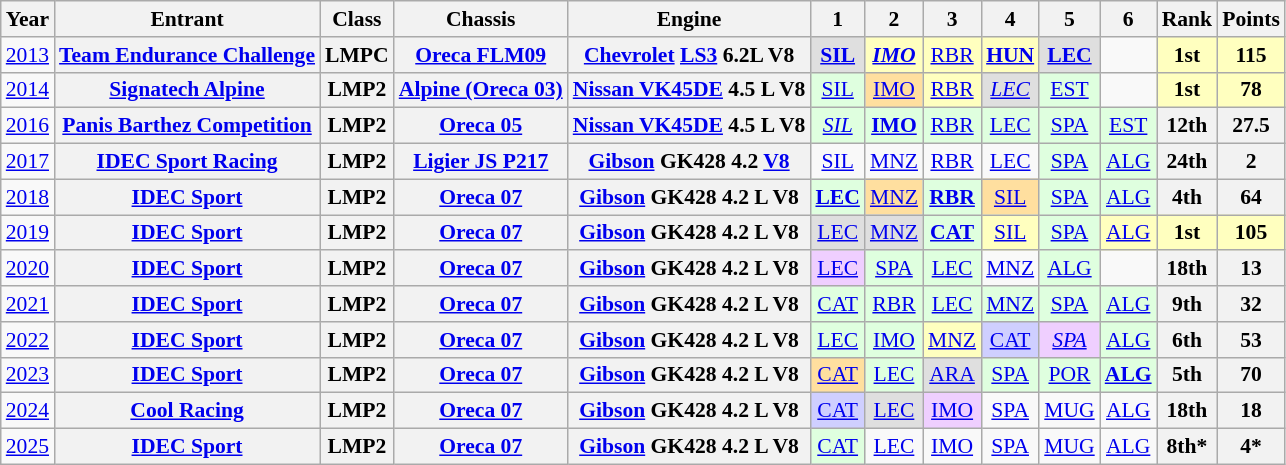<table class="wikitable" style="text-align:center; font-size:90%">
<tr>
<th>Year</th>
<th>Entrant</th>
<th>Class</th>
<th>Chassis</th>
<th>Engine</th>
<th>1</th>
<th>2</th>
<th>3</th>
<th>4</th>
<th>5</th>
<th>6</th>
<th>Rank</th>
<th>Points</th>
</tr>
<tr>
<td><a href='#'>2013</a></td>
<th><a href='#'>Team Endurance Challenge</a></th>
<th>LMPC</th>
<th><a href='#'>Oreca FLM09</a></th>
<th><a href='#'>Chevrolet</a> <a href='#'>LS3</a> 6.2L V8</th>
<td style="background:#DFDFDF;"><strong><a href='#'>SIL</a></strong><br></td>
<td style="background:#FFFFBF;"><strong><em><a href='#'>IMO</a></em></strong><br></td>
<td style="background:#FFFFBF;"><a href='#'>RBR</a><br></td>
<td style="background:#FFFFBF;"><strong><a href='#'>HUN</a></strong><br></td>
<td style="background:#DFDFDF;"><strong><a href='#'>LEC</a></strong><br></td>
<td></td>
<th style="background:#FFFFBF;">1st</th>
<th style="background:#FFFFBF;">115</th>
</tr>
<tr>
<td><a href='#'>2014</a></td>
<th><a href='#'>Signatech Alpine</a></th>
<th>LMP2</th>
<th><a href='#'>Alpine (Oreca 03)</a></th>
<th><a href='#'>Nissan VK45DE</a> 4.5 L V8</th>
<td style="background:#DFFFDF;"><a href='#'>SIL</a><br></td>
<td style="background:#FFDF9F;"><a href='#'>IMO</a><br></td>
<td style="background:#FFFFBF;"><a href='#'>RBR</a><br></td>
<td style="background:#DFDFDF;"><em><a href='#'>LEC</a></em><br></td>
<td style="background:#DFFFDF;"><a href='#'>EST</a><br></td>
<td></td>
<th style="background:#FFFFBF;">1st</th>
<th style="background:#FFFFBF;">78</th>
</tr>
<tr>
<td><a href='#'>2016</a></td>
<th><a href='#'>Panis Barthez Competition</a></th>
<th>LMP2</th>
<th><a href='#'>Oreca 05</a></th>
<th><a href='#'>Nissan VK45DE</a> 4.5 L V8</th>
<td style="background:#DFFFDF;"><em><a href='#'>SIL</a></em><br></td>
<td style="background:#DFFFDF;"><a href='#'><strong>IMO</strong></a><br></td>
<td style="background:#DFFFDF;"><a href='#'>RBR</a><br></td>
<td style="background:#DFFFDF;"><a href='#'>LEC</a><br></td>
<td style="background:#DFFFDF;"><a href='#'>SPA</a><br></td>
<td style="background:#DFFFDF;"><a href='#'>EST</a><br></td>
<th>12th</th>
<th>27.5</th>
</tr>
<tr>
<td><a href='#'>2017</a></td>
<th><a href='#'>IDEC Sport Racing</a></th>
<th>LMP2</th>
<th><a href='#'>Ligier JS P217</a></th>
<th><a href='#'>Gibson</a> GK428 4.2 <a href='#'>V8</a></th>
<td><a href='#'>SIL</a></td>
<td><a href='#'>MNZ</a></td>
<td><a href='#'>RBR</a></td>
<td><a href='#'>LEC</a></td>
<td style="background:#DFFFDF;"><a href='#'>SPA</a><br></td>
<td style="background:#DFFFDF;"><a href='#'>ALG</a><br></td>
<th>24th</th>
<th>2</th>
</tr>
<tr>
<td><a href='#'>2018</a></td>
<th><a href='#'>IDEC Sport</a></th>
<th>LMP2</th>
<th><a href='#'>Oreca 07</a></th>
<th><a href='#'>Gibson</a> GK428 4.2 L V8</th>
<td style="background:#DFFFDF;"><strong><a href='#'>LEC</a></strong><br></td>
<td style="background:#FFDF9F;"><a href='#'>MNZ</a><br></td>
<td style="background:#DFFFDF;"><strong><a href='#'>RBR</a></strong><br></td>
<td style="background:#FFDF9F;"><a href='#'>SIL</a><br></td>
<td style="background:#DFFFDF;"><a href='#'>SPA</a><br></td>
<td style="background:#DFFFDF;"><a href='#'>ALG</a><br></td>
<th>4th</th>
<th>64</th>
</tr>
<tr>
<td><a href='#'>2019</a></td>
<th><a href='#'>IDEC Sport</a></th>
<th>LMP2</th>
<th><a href='#'>Oreca 07</a></th>
<th><a href='#'>Gibson</a> GK428 4.2 L V8</th>
<td style="background:#DFDFDF;"><a href='#'>LEC</a><br></td>
<td style="background:#DFDFDF;"><a href='#'>MNZ</a><br></td>
<td style="background:#DFFFDF;"><strong><a href='#'>CAT</a></strong><br></td>
<td style="background:#FFFFBF;"><a href='#'>SIL</a><br></td>
<td style="background:#DFFFDF;"><a href='#'>SPA</a><br></td>
<td style="background:#FFFFBF;"><a href='#'>ALG</a><br></td>
<th style="background:#FFFFBF;">1st</th>
<th style="background:#FFFFBF;">105</th>
</tr>
<tr>
<td><a href='#'>2020</a></td>
<th><a href='#'>IDEC Sport</a></th>
<th>LMP2</th>
<th><a href='#'>Oreca 07</a></th>
<th><a href='#'>Gibson</a> GK428 4.2 L V8</th>
<td style="background:#EFCFFF;"><a href='#'>LEC</a><br></td>
<td style="background:#DFFFDF;"><a href='#'>SPA</a><br></td>
<td style="background:#DFFFDF;"><a href='#'>LEC</a><br></td>
<td><a href='#'>MNZ</a></td>
<td style="background:#DFFFDF;"><a href='#'>ALG</a><br></td>
<td></td>
<th>18th</th>
<th>13</th>
</tr>
<tr>
<td><a href='#'>2021</a></td>
<th><a href='#'>IDEC Sport</a></th>
<th>LMP2</th>
<th><a href='#'>Oreca 07</a></th>
<th><a href='#'>Gibson</a> GK428 4.2 L V8</th>
<td style="background:#DFFFDF;"><a href='#'>CAT</a><br></td>
<td style="background:#DFFFDF;"><a href='#'>RBR</a><br></td>
<td style="background:#DFFFDF;"><a href='#'>LEC</a><br></td>
<td style="background:#DFFFDF;"><a href='#'>MNZ</a><br></td>
<td style="background:#DFFFDF;"><a href='#'>SPA</a><br></td>
<td style="background:#DFFFDF;"><a href='#'>ALG</a><br></td>
<th>9th</th>
<th>32</th>
</tr>
<tr>
<td><a href='#'>2022</a></td>
<th><a href='#'>IDEC Sport</a></th>
<th>LMP2</th>
<th><a href='#'>Oreca 07</a></th>
<th><a href='#'>Gibson</a> GK428 4.2 L V8</th>
<td style="background:#DFFFDF;"><a href='#'>LEC</a><br></td>
<td style="background:#DFFFDF;"><a href='#'>IMO</a><br></td>
<td style="background:#FFFFBF;"><a href='#'>MNZ</a><br></td>
<td style="background:#CFCFFF;"><a href='#'>CAT</a><br></td>
<td style="background:#EFCFFF;"><em><a href='#'>SPA</a></em><br></td>
<td style="background:#DFFFDF;"><a href='#'>ALG</a><br></td>
<th>6th</th>
<th>53</th>
</tr>
<tr>
<td><a href='#'>2023</a></td>
<th><a href='#'>IDEC Sport</a></th>
<th>LMP2</th>
<th><a href='#'>Oreca 07</a></th>
<th><a href='#'>Gibson</a> GK428 4.2 L V8</th>
<td style="background:#FFDF9F;"><a href='#'>CAT</a><br></td>
<td style="background:#DFFFDF;"><a href='#'>LEC</a><br></td>
<td style="background:#DFDFDF;"><a href='#'>ARA</a><br></td>
<td style="background:#DFFFDF;"><a href='#'>SPA</a><br></td>
<td style="background:#DFFFDF;"><a href='#'>POR</a><br></td>
<td style="background:#DFFFDF;"><strong><a href='#'>ALG</a></strong><br></td>
<th>5th</th>
<th>70</th>
</tr>
<tr>
<td><a href='#'>2024</a></td>
<th><a href='#'>Cool Racing</a></th>
<th>LMP2</th>
<th><a href='#'>Oreca 07</a></th>
<th><a href='#'>Gibson</a> GK428 4.2 L V8</th>
<td style="background:#cfcfff;"><a href='#'>CAT</a><br></td>
<td style="background:#DFDFDF;"><a href='#'>LEC</a><br></td>
<td style="background:#EFCFFF;"><a href='#'>IMO</a><br></td>
<td style="background:#;"><a href='#'>SPA</a></td>
<td style="background:#;"><a href='#'>MUG</a></td>
<td style="background:#;"><a href='#'>ALG</a></td>
<th>18th</th>
<th>18</th>
</tr>
<tr>
<td><a href='#'>2025</a></td>
<th><a href='#'>IDEC Sport</a></th>
<th>LMP2</th>
<th><a href='#'>Oreca 07</a></th>
<th><a href='#'>Gibson</a> GK428 4.2 L V8</th>
<td style="background:#DFFFDF;"><a href='#'>CAT</a><br></td>
<td style="background:#;"><a href='#'>LEC</a></td>
<td style="background:#;"><a href='#'>IMO</a></td>
<td style="background:#;"><a href='#'>SPA</a></td>
<td style="background:#;"><a href='#'>MUG</a></td>
<td style="background:#;"><a href='#'>ALG</a></td>
<th>8th*</th>
<th>4*</th>
</tr>
</table>
